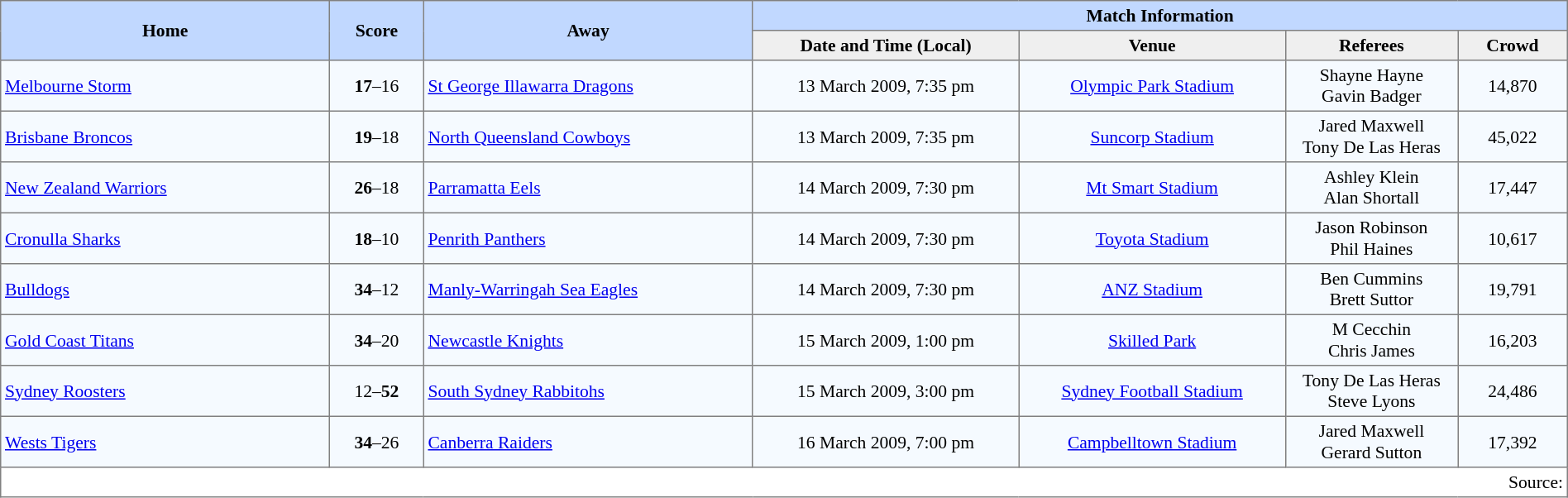<table border="1" cellpadding="3" cellspacing="0" style="border-collapse:collapse; font-size:90%; width:100%;">
<tr style="background:#c1d8ff;">
<th rowspan="2" style="width:21%;">Home</th>
<th rowspan="2" style="width:6%;">Score</th>
<th rowspan="2" style="width:21%;">Away</th>
<th colspan=6>Match Information</th>
</tr>
<tr style="background:#efefef;">
<th width=17%>Date and Time (Local)</th>
<th width=17%>Venue</th>
<th width=11%>Referees</th>
<th width=7%>Crowd</th>
</tr>
<tr style="text-align:center; background:#f5faff;">
<td align=left> <a href='#'>Melbourne Storm</a></td>
<td><strong>17</strong>–16</td>
<td align=left> <a href='#'>St George Illawarra Dragons</a></td>
<td>13 March 2009, 7:35 pm</td>
<td><a href='#'>Olympic Park Stadium</a></td>
<td>Shayne Hayne<br> Gavin Badger</td>
<td>14,870</td>
</tr>
<tr style="text-align:center; background:#f5faff;">
<td align=left> <a href='#'>Brisbane Broncos</a></td>
<td><strong>19</strong>–18</td>
<td align=left> <a href='#'>North Queensland Cowboys</a></td>
<td>13 March 2009, 7:35 pm</td>
<td><a href='#'>Suncorp Stadium</a></td>
<td>Jared Maxwell<br>Tony De Las Heras</td>
<td>45,022</td>
</tr>
<tr style="text-align:center; background:#f5faff;">
<td align=left> <a href='#'>New Zealand Warriors</a></td>
<td><strong>26</strong>–18</td>
<td align=left> <a href='#'>Parramatta Eels</a></td>
<td>14 March 2009, 7:30 pm</td>
<td><a href='#'>Mt Smart Stadium</a></td>
<td>Ashley Klein<br>Alan Shortall</td>
<td>17,447</td>
</tr>
<tr style="text-align:center; background:#f5faff;">
<td align=left> <a href='#'>Cronulla Sharks</a></td>
<td><strong>18</strong>–10</td>
<td align=left> <a href='#'>Penrith Panthers</a></td>
<td>14 March 2009, 7:30 pm</td>
<td><a href='#'>Toyota Stadium</a></td>
<td>Jason Robinson<br>Phil Haines</td>
<td>10,617</td>
</tr>
<tr style="text-align:center; background:#f5faff;">
<td align=left> <a href='#'>Bulldogs</a></td>
<td><strong>34</strong>–12</td>
<td align=left> <a href='#'>Manly-Warringah Sea Eagles</a></td>
<td>14 March 2009, 7:30 pm</td>
<td><a href='#'>ANZ Stadium</a></td>
<td>Ben Cummins<br>Brett Suttor</td>
<td>19,791</td>
</tr>
<tr style="text-align:center; background:#f5faff;">
<td align=left> <a href='#'>Gold Coast Titans</a></td>
<td><strong>34</strong>–20</td>
<td align=left> <a href='#'>Newcastle Knights</a></td>
<td>15 March 2009, 1:00 pm</td>
<td><a href='#'>Skilled Park</a></td>
<td>M Cecchin<br>Chris James</td>
<td>16,203</td>
</tr>
<tr style="text-align:center; background:#f5faff;">
<td align=left> <a href='#'>Sydney Roosters</a></td>
<td>12–<strong>52</strong></td>
<td align=left> <a href='#'>South Sydney Rabbitohs</a></td>
<td>15 March 2009, 3:00 pm</td>
<td><a href='#'>Sydney Football Stadium</a></td>
<td>Tony De Las Heras<br>Steve Lyons</td>
<td>24,486</td>
</tr>
<tr style="text-align:center; background:#f5faff;">
<td align=left> <a href='#'>Wests Tigers</a></td>
<td><strong>34</strong>–26</td>
<td align=left> <a href='#'>Canberra Raiders</a></td>
<td>16 March 2009, 7:00 pm</td>
<td><a href='#'>Campbelltown Stadium</a></td>
<td>Jared Maxwell<br>Gerard Sutton</td>
<td>17,392</td>
</tr>
<tr>
<td colspan="7" style="text-align:right;">Source: </td>
</tr>
</table>
